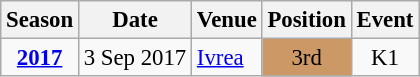<table class="wikitable" style="text-align:center; font-size:95%;">
<tr>
<th>Season</th>
<th>Date</th>
<th>Venue</th>
<th>Position</th>
<th>Event</th>
</tr>
<tr>
<td><strong><a href='#'>2017</a></strong></td>
<td align=right>3 Sep 2017</td>
<td align=left><a href='#'>Ivrea</a></td>
<td bgcolor=cc9966>3rd</td>
<td>K1</td>
</tr>
</table>
